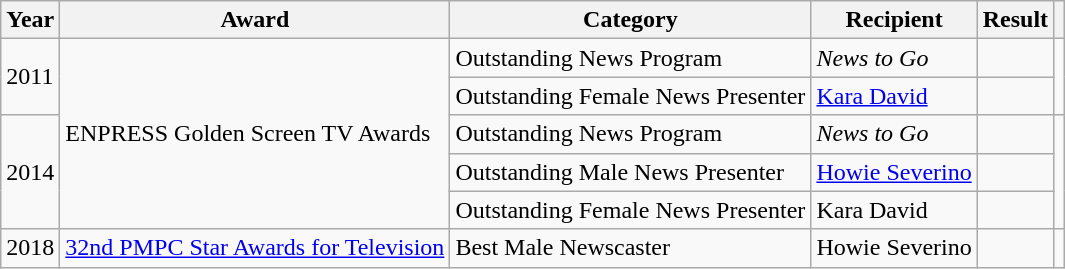<table class="wikitable">
<tr>
<th>Year</th>
<th>Award</th>
<th>Category</th>
<th>Recipient</th>
<th>Result</th>
<th></th>
</tr>
<tr>
<td rowspan=2>2011</td>
<td rowspan=5>ENPRESS Golden Screen TV Awards</td>
<td>Outstanding News Program</td>
<td><em>News to Go</em></td>
<td></td>
<td rowspan=2></td>
</tr>
<tr>
<td>Outstanding Female News Presenter</td>
<td><a href='#'>Kara David</a></td>
<td></td>
</tr>
<tr>
<td rowspan=3>2014</td>
<td>Outstanding News Program</td>
<td><em>News to Go</em></td>
<td></td>
<td rowspan=3></td>
</tr>
<tr>
<td>Outstanding Male News Presenter</td>
<td><a href='#'>Howie Severino</a></td>
<td></td>
</tr>
<tr>
<td>Outstanding Female News Presenter</td>
<td>Kara David</td>
<td></td>
</tr>
<tr>
<td>2018</td>
<td><a href='#'>32nd PMPC Star Awards for Television</a></td>
<td>Best Male Newscaster</td>
<td>Howie Severino</td>
<td></td>
<td></td>
</tr>
</table>
